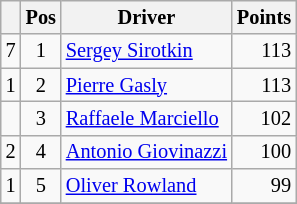<table class="wikitable" style="font-size: 85%;">
<tr>
<th></th>
<th>Pos</th>
<th>Driver</th>
<th>Points</th>
</tr>
<tr>
<td align="left"> 7</td>
<td align="center">1</td>
<td> <a href='#'>Sergey Sirotkin</a></td>
<td align="right">113</td>
</tr>
<tr>
<td align="left"> 1</td>
<td align="center">2</td>
<td> <a href='#'>Pierre Gasly</a></td>
<td align="right">113</td>
</tr>
<tr>
<td align="left"></td>
<td align="center">3</td>
<td> <a href='#'>Raffaele Marciello</a></td>
<td align="right">102</td>
</tr>
<tr>
<td align="left"> 2</td>
<td align="center">4</td>
<td> <a href='#'>Antonio Giovinazzi</a></td>
<td align="right">100</td>
</tr>
<tr>
<td align="left"> 1</td>
<td align="center">5</td>
<td> <a href='#'>Oliver Rowland</a></td>
<td align="right">99</td>
</tr>
<tr>
</tr>
</table>
